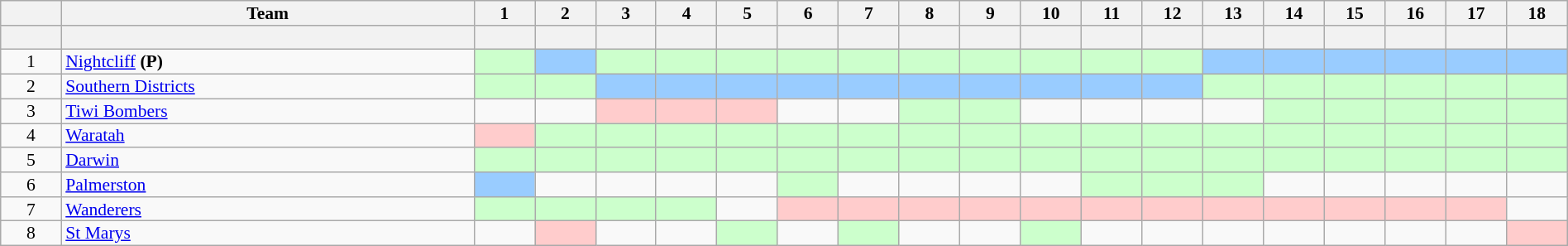<table class="wikitable sortable" style="text-align:center; line-height: 90%; font-size:90%;" width=100%>
<tr>
<th width=20 abbr="Position"></th>
<th width=175px>Team</th>
<th width=20 abbr="Round 1">1</th>
<th width=20 abbr="Round 2">2</th>
<th width=20 abbr="Round 3">3</th>
<th width=20 abbr="Round 4">4</th>
<th width=20 abbr="Round 5">5</th>
<th width=20 abbr="Round 6">6</th>
<th width=20 abbr="Round 7">7</th>
<th width=20 abbr="Round 8">8</th>
<th width=20 abbr="Round 9">9</th>
<th width=20 abbr="Round 10">10</th>
<th width=20 abbr="Round 11">11</th>
<th width=20 abbr="Round 12">12</th>
<th width=20 abbr="Round 13">13</th>
<th width=20 abbr="Round 14">14</th>
<th width=20 abbr="Round 15">15</th>
<th width=20 abbr="Round 16">16</th>
<th width=20 abbr="Round 17">17</th>
<th width=20 abbr="Round 18">18</th>
</tr>
<tr>
<th></th>
<th></th>
<th></th>
<th></th>
<th></th>
<th></th>
<th></th>
<th></th>
<th></th>
<th></th>
<th></th>
<th></th>
<th></th>
<th></th>
<th></th>
<th></th>
<th></th>
<th></th>
<th></th>
<th> </th>
</tr>
<tr>
<td>1</td>
<td style="text-align:left;"><a href='#'>Nightcliff</a> <strong>(P)</strong></td>
<td style="background:#ccffcc;"></td>
<td style="background:#99ccff;"></td>
<td style="background:#ccffcc;"></td>
<td style="background:#ccffcc;"></td>
<td style="background:#ccffcc;"></td>
<td style="background:#ccffcc;"></td>
<td style="background:#ccffcc;"></td>
<td style="background:#ccffcc;"></td>
<td style="background:#ccffcc;"></td>
<td style="background:#ccffcc;"></td>
<td style="background:#ccffcc;"></td>
<td style="background:#ccffcc;"></td>
<td style="background:#99ccff;"></td>
<td style="background:#99ccff;"></td>
<td style="background:#99ccff;"></td>
<td style="background:#99ccff;"></td>
<td style="background:#99ccff;"></td>
<td style="background:#99ccff;"></td>
</tr>
<tr>
<td>2</td>
<td style="text-align:left;"><a href='#'>Southern Districts</a></td>
<td style="background:#ccffcc;"></td>
<td style="background:#ccffcc;"></td>
<td style="background:#99ccff;"></td>
<td style="background:#99ccff;"></td>
<td style="background:#99ccff;"></td>
<td style="background:#99ccff;"></td>
<td style="background:#99ccff;"></td>
<td style="background:#99ccff;"></td>
<td style="background:#99ccff;"></td>
<td style="background:#99ccff;"></td>
<td style="background:#99ccff;"></td>
<td style="background:#99ccff;"></td>
<td style="background:#ccffcc;"></td>
<td style="background:#ccffcc;"></td>
<td style="background:#ccffcc;"></td>
<td style="background:#ccffcc;"></td>
<td style="background:#ccffcc;"></td>
<td style="background:#ccffcc;"></td>
</tr>
<tr>
<td>3</td>
<td style="text-align:left;"><a href='#'>Tiwi Bombers</a></td>
<td></td>
<td></td>
<td style="background:#ffcccc;"></td>
<td style="background:#ffcccc;"></td>
<td style="background:#ffcccc;"></td>
<td></td>
<td></td>
<td style="background:#ccffcc;"></td>
<td style="background:#ccffcc;"></td>
<td></td>
<td></td>
<td></td>
<td></td>
<td style="background:#ccffcc;"></td>
<td style="background:#ccffcc;"></td>
<td style="background:#ccffcc;"></td>
<td style="background:#ccffcc;"></td>
<td style="background:#ccffcc;"></td>
</tr>
<tr>
<td>4</td>
<td style="text-align:left;"><a href='#'>Waratah</a></td>
<td style="background:#ffcccc;"></td>
<td style="background:#ccffcc;"></td>
<td style="background:#ccffcc;"></td>
<td style="background:#ccffcc;"></td>
<td style="background:#ccffcc;"></td>
<td style="background:#ccffcc;"></td>
<td style="background:#ccffcc;"></td>
<td style="background:#ccffcc;"></td>
<td style="background:#ccffcc;"></td>
<td style="background:#ccffcc;"></td>
<td style="background:#ccffcc;"></td>
<td style="background:#ccffcc;"></td>
<td style="background:#ccffcc;"></td>
<td style="background:#ccffcc;"></td>
<td style="background:#ccffcc;"></td>
<td style="background:#ccffcc;"></td>
<td style="background:#ccffcc;"></td>
<td style="background:#ccffcc;"></td>
</tr>
<tr>
<td>5</td>
<td style="text-align:left"><a href='#'>Darwin</a></td>
<td style="background:#ccffcc;"></td>
<td style="background:#ccffcc;"></td>
<td style="background:#ccffcc;"></td>
<td style="background:#ccffcc;"></td>
<td style="background:#ccffcc;"></td>
<td style="background:#ccffcc;"></td>
<td style="background:#ccffcc;"></td>
<td style="background:#ccffcc;"></td>
<td style="background:#ccffcc;"></td>
<td style="background:#ccffcc;"></td>
<td style="background:#ccffcc;"></td>
<td style="background:#ccffcc;"></td>
<td style="background:#ccffcc;"></td>
<td style="background:#ccffcc;"></td>
<td style="background:#ccffcc;"></td>
<td style="background:#ccffcc;"></td>
<td style="background:#ccffcc;"></td>
<td style="background:#ccffcc;"></td>
</tr>
<tr>
<td>6</td>
<td style="text-align:left"><a href='#'>Palmerston</a></td>
<td style="background:#99ccff;"></td>
<td></td>
<td></td>
<td></td>
<td></td>
<td style="background:#ccffcc;"></td>
<td></td>
<td></td>
<td></td>
<td></td>
<td style="background:#ccffcc;"></td>
<td style="background:#ccffcc;"></td>
<td style="background:#ccffcc;"></td>
<td></td>
<td></td>
<td></td>
<td></td>
<td></td>
</tr>
<tr>
<td>7</td>
<td style="text-align:left"><a href='#'>Wanderers</a></td>
<td style="background:#ccffcc;"></td>
<td style="background:#ccffcc;"></td>
<td style="background:#ccffcc;"></td>
<td style="background:#ccffcc;"></td>
<td></td>
<td style="background:#ffcccc;"></td>
<td style="background:#ffcccc;"></td>
<td style="background:#ffcccc;"></td>
<td style="background:#ffcccc;"></td>
<td style="background:#ffcccc;"></td>
<td style="background:#ffcccc;"></td>
<td style="background:#ffcccc;"></td>
<td style="background:#ffcccc;"></td>
<td style="background:#ffcccc;"></td>
<td style="background:#ffcccc;"></td>
<td style="background:#ffcccc;"></td>
<td style="background:#ffcccc;"></td>
<td></td>
</tr>
<tr>
<td>8</td>
<td style="text-align:left"><a href='#'>St Marys</a></td>
<td></td>
<td style="background:#ffcccc;"></td>
<td></td>
<td></td>
<td style="background:#ccffcc;"></td>
<td></td>
<td style="background:#ccffcc;"></td>
<td></td>
<td></td>
<td style="background:#ccffcc;"></td>
<td></td>
<td></td>
<td></td>
<td></td>
<td></td>
<td></td>
<td></td>
<td style="background:#ffcccc;"></td>
</tr>
</table>
